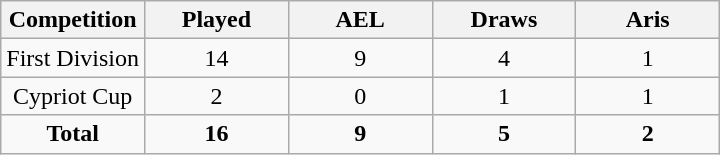<table class=wikitable>
<tr>
<th width=20%>Competition</th>
<th width=20%>Played</th>
<th width=20%>AEL</th>
<th width=20%>Draws</th>
<th width=20%>Aris</th>
</tr>
<tr align=center>
<td>First Division</td>
<td>14</td>
<td>9</td>
<td>4</td>
<td>1</td>
</tr>
<tr align=center>
<td>Cypriot Cup</td>
<td>2</td>
<td>0</td>
<td>1</td>
<td>1</td>
</tr>
<tr align=center>
<td><strong>Total</strong></td>
<td><strong>16</strong></td>
<td><strong>9</strong></td>
<td><strong>5</strong></td>
<td><strong>2</strong></td>
</tr>
</table>
